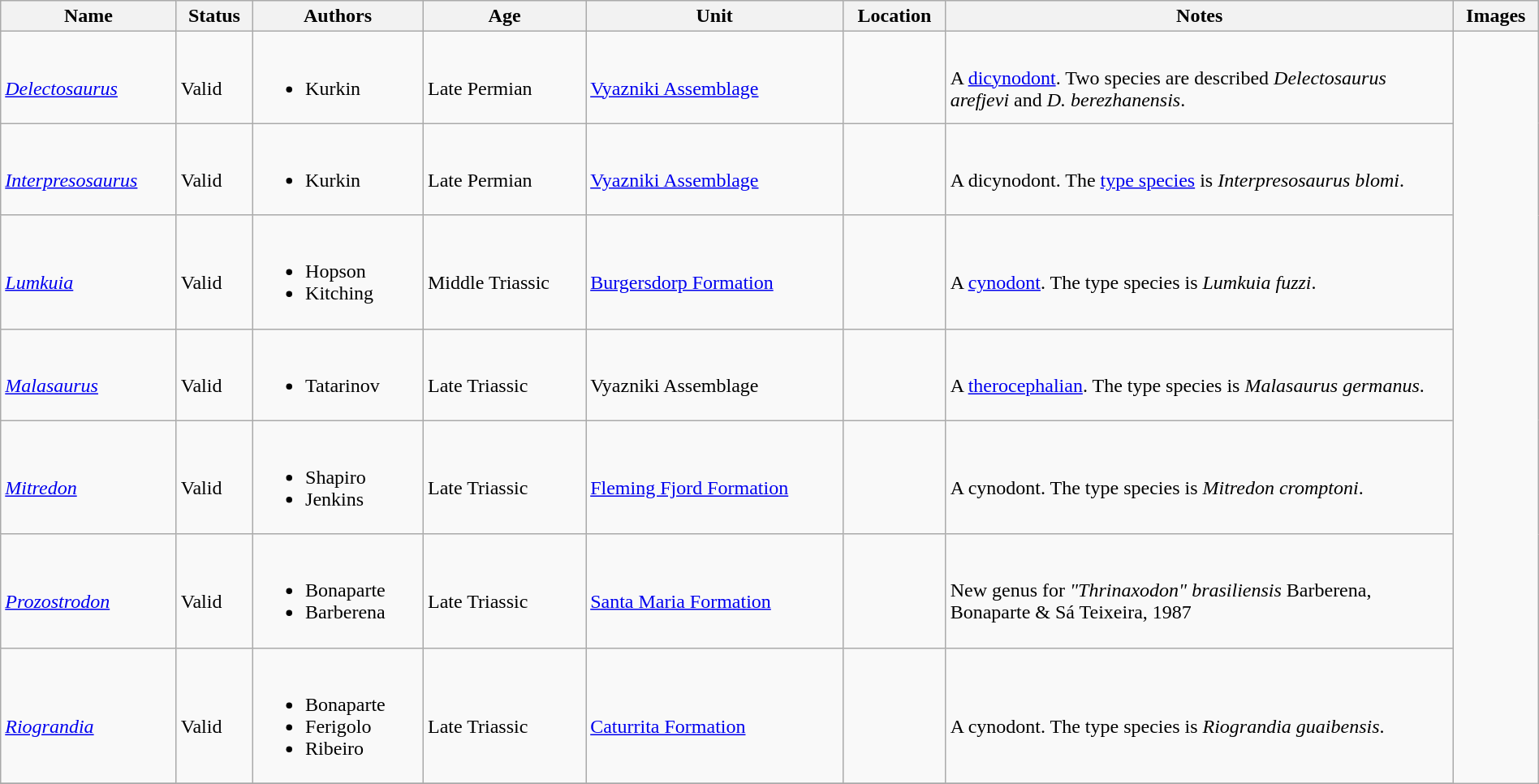<table class="wikitable sortable" align="center" width="100%">
<tr>
<th>Name</th>
<th>Status</th>
<th>Authors</th>
<th>Age</th>
<th>Unit</th>
<th>Location</th>
<th width="33%" class="unsortable">Notes</th>
<th class="unsortable">Images</th>
</tr>
<tr>
<td><br><em><a href='#'>Delectosaurus</a></em></td>
<td><br>Valid</td>
<td><br><ul><li>Kurkin</li></ul></td>
<td><br>Late Permian</td>
<td><br><a href='#'>Vyazniki Assemblage</a></td>
<td><br></td>
<td><br>A <a href='#'>dicynodont</a>. Two species are described <em>Delectosaurus arefjevi</em> and <em>D. berezhanensis</em>.</td>
<td rowspan="99"><br></td>
</tr>
<tr>
<td><br><em><a href='#'>Interpresosaurus</a></em></td>
<td><br>Valid</td>
<td><br><ul><li>Kurkin</li></ul></td>
<td><br>Late Permian</td>
<td><br><a href='#'>Vyazniki Assemblage</a></td>
<td><br></td>
<td><br>A dicynodont. The <a href='#'>type species</a> is <em>Interpresosaurus blomi</em>.</td>
</tr>
<tr>
<td><br><em><a href='#'>Lumkuia</a></em></td>
<td><br>Valid</td>
<td><br><ul><li>Hopson</li><li>Kitching</li></ul></td>
<td><br>Middle Triassic</td>
<td><br><a href='#'>Burgersdorp Formation</a></td>
<td><br></td>
<td><br>A <a href='#'>cynodont</a>. The type species is <em>Lumkuia fuzzi</em>.</td>
</tr>
<tr>
<td><br><em><a href='#'>Malasaurus</a></em></td>
<td><br>Valid</td>
<td><br><ul><li>Tatarinov</li></ul></td>
<td><br>Late Triassic</td>
<td><br>Vyazniki Assemblage</td>
<td><br></td>
<td><br>A <a href='#'>therocephalian</a>. The type species is <em>Malasaurus germanus</em>.</td>
</tr>
<tr>
<td><br><em><a href='#'>Mitredon</a></em></td>
<td><br>Valid</td>
<td><br><ul><li>Shapiro</li><li>Jenkins</li></ul></td>
<td><br>Late Triassic</td>
<td><br><a href='#'>Fleming Fjord Formation</a></td>
<td><br></td>
<td><br>A cynodont. The type species is <em>Mitredon cromptoni</em>.</td>
</tr>
<tr>
<td><br><em><a href='#'>Prozostrodon</a></em></td>
<td><br>Valid</td>
<td><br><ul><li>Bonaparte</li><li>Barberena</li></ul></td>
<td><br>Late Triassic</td>
<td><br><a href='#'>Santa Maria Formation</a></td>
<td><br></td>
<td><br>New genus for <em>"Thrinaxodon" brasiliensis</em> Barberena, Bonaparte & Sá Teixeira, 1987</td>
</tr>
<tr>
<td><br><em><a href='#'>Riograndia</a></em></td>
<td><br>Valid</td>
<td><br><ul><li>Bonaparte</li><li>Ferigolo</li><li>Ribeiro</li></ul></td>
<td><br>Late Triassic</td>
<td><br><a href='#'>Caturrita Formation</a></td>
<td><br></td>
<td><br>A cynodont. The type species is <em>Riograndia guaibensis</em>.</td>
</tr>
<tr>
</tr>
</table>
